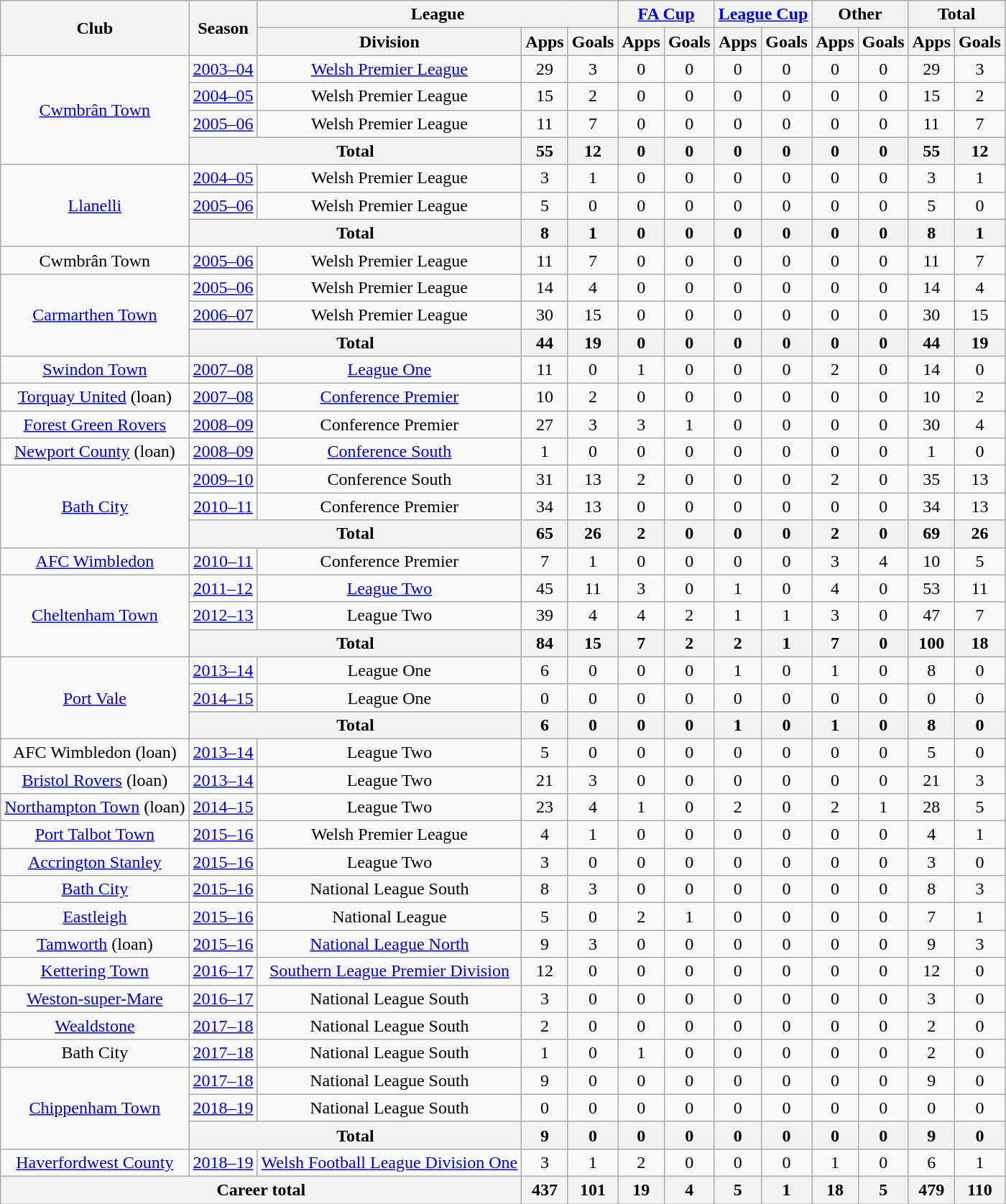<table class="wikitable" style="text-align:center">
<tr>
<th rowspan="2">Club</th>
<th rowspan="2">Season</th>
<th colspan="3">League</th>
<th colspan="2"><a href='#'>FA Cup</a></th>
<th colspan="2"><a href='#'>League Cup</a></th>
<th colspan="2">Other</th>
<th colspan="2">Total</th>
</tr>
<tr>
<th>Division</th>
<th>Apps</th>
<th>Goals</th>
<th>Apps</th>
<th>Goals</th>
<th>Apps</th>
<th>Goals</th>
<th>Apps</th>
<th>Goals</th>
<th>Apps</th>
<th>Goals</th>
</tr>
<tr>
<td rowspan="4"><a href='#'>Cwmbrân Town</a></td>
<td><a href='#'>2003–04</a></td>
<td><a href='#'>Welsh Premier League</a></td>
<td>29</td>
<td>3</td>
<td>0</td>
<td>0</td>
<td>0</td>
<td>0</td>
<td>0</td>
<td>0</td>
<td>29</td>
<td>3</td>
</tr>
<tr>
<td><a href='#'>2004–05</a></td>
<td>Welsh Premier League</td>
<td>15</td>
<td>2</td>
<td>0</td>
<td>0</td>
<td>0</td>
<td>0</td>
<td>0</td>
<td>0</td>
<td>15</td>
<td>2</td>
</tr>
<tr>
<td><a href='#'>2005–06</a></td>
<td>Welsh Premier League</td>
<td>11</td>
<td>7</td>
<td>0</td>
<td>0</td>
<td>0</td>
<td>0</td>
<td>0</td>
<td>0</td>
<td>11</td>
<td>7</td>
</tr>
<tr>
<th colspan="2">Total</th>
<th>55</th>
<th>12</th>
<th>0</th>
<th>0</th>
<th>0</th>
<th>0</th>
<th>0</th>
<th>0</th>
<th>55</th>
<th>12</th>
</tr>
<tr>
<td rowspan="3"><a href='#'>Llanelli</a></td>
<td><a href='#'>2004–05</a></td>
<td>Welsh Premier League</td>
<td>3</td>
<td>1</td>
<td>0</td>
<td>0</td>
<td>0</td>
<td>0</td>
<td>0</td>
<td>0</td>
<td>3</td>
<td>1</td>
</tr>
<tr>
<td><a href='#'>2005–06</a></td>
<td>Welsh Premier League</td>
<td>5</td>
<td>0</td>
<td>0</td>
<td>0</td>
<td>0</td>
<td>0</td>
<td>0</td>
<td>0</td>
<td>5</td>
<td>0</td>
</tr>
<tr>
<th colspan="2">Total</th>
<th>8</th>
<th>1</th>
<th>0</th>
<th>0</th>
<th>0</th>
<th>0</th>
<th>0</th>
<th>0</th>
<th>8</th>
<th>1</th>
</tr>
<tr>
<td>Cwmbrân Town</td>
<td><a href='#'>2005–06</a></td>
<td>Welsh Premier League</td>
<td>11</td>
<td>7</td>
<td>0</td>
<td>0</td>
<td>0</td>
<td>0</td>
<td>0</td>
<td>0</td>
<td>11</td>
<td>7</td>
</tr>
<tr>
<td rowspan="3"><a href='#'>Carmarthen Town</a></td>
<td><a href='#'>2005–06</a></td>
<td>Welsh Premier League</td>
<td>14</td>
<td>4</td>
<td>0</td>
<td>0</td>
<td>0</td>
<td>0</td>
<td>0</td>
<td>0</td>
<td>14</td>
<td>4</td>
</tr>
<tr>
<td><a href='#'>2006–07</a></td>
<td>Welsh Premier League</td>
<td>30</td>
<td>15</td>
<td>0</td>
<td>0</td>
<td>0</td>
<td>0</td>
<td>0</td>
<td>0</td>
<td>30</td>
<td>15</td>
</tr>
<tr>
<th colspan="2">Total</th>
<th>44</th>
<th>19</th>
<th>0</th>
<th>0</th>
<th>0</th>
<th>0</th>
<th>0</th>
<th>0</th>
<th>44</th>
<th>19</th>
</tr>
<tr>
<td><a href='#'>Swindon Town</a></td>
<td><a href='#'>2007–08</a></td>
<td><a href='#'>League One</a></td>
<td>11</td>
<td>0</td>
<td>1</td>
<td>0</td>
<td>0</td>
<td>0</td>
<td>2</td>
<td>0</td>
<td>14</td>
<td>0</td>
</tr>
<tr>
<td><a href='#'>Torquay United</a> (loan)</td>
<td><a href='#'>2007–08</a></td>
<td><a href='#'>Conference Premier</a></td>
<td>10</td>
<td>2</td>
<td>0</td>
<td>0</td>
<td>0</td>
<td>0</td>
<td>0</td>
<td>0</td>
<td>10</td>
<td>2</td>
</tr>
<tr>
<td><a href='#'>Forest Green Rovers</a></td>
<td><a href='#'>2008–09</a></td>
<td>Conference Premier</td>
<td>27</td>
<td>3</td>
<td>3</td>
<td>1</td>
<td>0</td>
<td>0</td>
<td>0</td>
<td>0</td>
<td>30</td>
<td>4</td>
</tr>
<tr>
<td><a href='#'>Newport County</a> (loan)</td>
<td><a href='#'>2008–09</a></td>
<td><a href='#'>Conference South</a></td>
<td>1</td>
<td>0</td>
<td>0</td>
<td>0</td>
<td>0</td>
<td>0</td>
<td>0</td>
<td>0</td>
<td>1</td>
<td>0</td>
</tr>
<tr>
<td rowspan="3"><a href='#'>Bath City</a></td>
<td><a href='#'>2009–10</a></td>
<td>Conference South</td>
<td>31</td>
<td>13</td>
<td>2</td>
<td>0</td>
<td>0</td>
<td>0</td>
<td>2</td>
<td>0</td>
<td>35</td>
<td>13</td>
</tr>
<tr>
<td><a href='#'>2010–11</a></td>
<td>Conference Premier</td>
<td>34</td>
<td>13</td>
<td>0</td>
<td>0</td>
<td>0</td>
<td>0</td>
<td>0</td>
<td>0</td>
<td>34</td>
<td>13</td>
</tr>
<tr>
<th colspan="2">Total</th>
<th>65</th>
<th>26</th>
<th>2</th>
<th>0</th>
<th>0</th>
<th>0</th>
<th>2</th>
<th>0</th>
<th>69</th>
<th>26</th>
</tr>
<tr>
<td><a href='#'>AFC Wimbledon</a></td>
<td><a href='#'>2010–11</a></td>
<td>Conference Premier</td>
<td>7</td>
<td>1</td>
<td>0</td>
<td>0</td>
<td>0</td>
<td>0</td>
<td>3</td>
<td>4</td>
<td>10</td>
<td>5</td>
</tr>
<tr>
<td rowspan="3"><a href='#'>Cheltenham Town</a></td>
<td><a href='#'>2011–12</a></td>
<td><a href='#'>League Two</a></td>
<td>45</td>
<td>11</td>
<td>3</td>
<td>0</td>
<td>1</td>
<td>0</td>
<td>4</td>
<td>0</td>
<td>53</td>
<td>11</td>
</tr>
<tr>
<td><a href='#'>2012–13</a></td>
<td>League Two</td>
<td>39</td>
<td>4</td>
<td>4</td>
<td>2</td>
<td>1</td>
<td>1</td>
<td>3</td>
<td>0</td>
<td>47</td>
<td>7</td>
</tr>
<tr>
<th colspan="2">Total</th>
<th>84</th>
<th>15</th>
<th>7</th>
<th>2</th>
<th>2</th>
<th>1</th>
<th>7</th>
<th>0</th>
<th>100</th>
<th>18</th>
</tr>
<tr>
<td rowspan="3"><a href='#'>Port Vale</a></td>
<td><a href='#'>2013–14</a></td>
<td>League One</td>
<td>6</td>
<td>0</td>
<td>0</td>
<td>0</td>
<td>1</td>
<td>0</td>
<td>1</td>
<td>0</td>
<td>8</td>
<td>0</td>
</tr>
<tr>
<td><a href='#'>2014–15</a></td>
<td>League One</td>
<td>0</td>
<td>0</td>
<td>0</td>
<td>0</td>
<td>0</td>
<td>0</td>
<td>0</td>
<td>0</td>
<td>0</td>
<td>0</td>
</tr>
<tr>
<th colspan="2">Total</th>
<th>6</th>
<th>0</th>
<th>0</th>
<th>0</th>
<th>1</th>
<th>0</th>
<th>1</th>
<th>0</th>
<th>8</th>
<th>0</th>
</tr>
<tr>
<td>AFC Wimbledon (loan)</td>
<td><a href='#'>2013–14</a></td>
<td>League Two</td>
<td>5</td>
<td>0</td>
<td>0</td>
<td>0</td>
<td>0</td>
<td>0</td>
<td>0</td>
<td>0</td>
<td>5</td>
<td>0</td>
</tr>
<tr>
<td><a href='#'>Bristol Rovers</a> (loan)</td>
<td><a href='#'>2013–14</a></td>
<td>League Two</td>
<td>21</td>
<td>3</td>
<td>0</td>
<td>0</td>
<td>0</td>
<td>0</td>
<td>0</td>
<td>0</td>
<td>21</td>
<td>3</td>
</tr>
<tr>
<td><a href='#'>Northampton Town</a> (loan)</td>
<td><a href='#'>2014–15</a></td>
<td>League Two</td>
<td>23</td>
<td>4</td>
<td>1</td>
<td>0</td>
<td>2</td>
<td>0</td>
<td>2</td>
<td>1</td>
<td>28</td>
<td>5</td>
</tr>
<tr>
<td><a href='#'>Port Talbot Town</a></td>
<td><a href='#'>2015–16</a></td>
<td>Welsh Premier League</td>
<td>4</td>
<td>1</td>
<td>0</td>
<td>0</td>
<td>0</td>
<td>0</td>
<td>0</td>
<td>0</td>
<td>4</td>
<td>1</td>
</tr>
<tr>
<td><a href='#'>Accrington Stanley</a></td>
<td><a href='#'>2015–16</a></td>
<td>League Two</td>
<td>3</td>
<td>0</td>
<td>0</td>
<td>0</td>
<td>0</td>
<td>0</td>
<td>0</td>
<td>0</td>
<td>3</td>
<td>0</td>
</tr>
<tr>
<td><a href='#'>Bath City</a></td>
<td><a href='#'>2015–16</a></td>
<td>National League South</td>
<td>8</td>
<td>3</td>
<td>0</td>
<td>0</td>
<td>0</td>
<td>0</td>
<td>0</td>
<td>0</td>
<td>8</td>
<td>3</td>
</tr>
<tr>
<td><a href='#'>Eastleigh</a></td>
<td><a href='#'>2015–16</a></td>
<td>National League</td>
<td>5</td>
<td>0</td>
<td>2</td>
<td>1</td>
<td>0</td>
<td>0</td>
<td>0</td>
<td>0</td>
<td>7</td>
<td>1</td>
</tr>
<tr>
<td><a href='#'>Tamworth</a> (loan)</td>
<td><a href='#'>2015–16</a></td>
<td><a href='#'>National League North</a></td>
<td>9</td>
<td>3</td>
<td>0</td>
<td>0</td>
<td>0</td>
<td>0</td>
<td>0</td>
<td>0</td>
<td>9</td>
<td>3</td>
</tr>
<tr>
<td><a href='#'>Kettering Town</a></td>
<td><a href='#'>2016–17</a></td>
<td><a href='#'>Southern League Premier Division</a></td>
<td>12</td>
<td>0</td>
<td>0</td>
<td>0</td>
<td>0</td>
<td>0</td>
<td>0</td>
<td>0</td>
<td>12</td>
<td>0</td>
</tr>
<tr>
<td><a href='#'>Weston-super-Mare</a></td>
<td><a href='#'>2016–17</a></td>
<td>National League South</td>
<td>3</td>
<td>0</td>
<td>0</td>
<td>0</td>
<td>0</td>
<td>0</td>
<td>0</td>
<td>0</td>
<td>3</td>
<td>0</td>
</tr>
<tr>
<td><a href='#'>Wealdstone</a></td>
<td><a href='#'>2017–18</a></td>
<td>National League South</td>
<td>2</td>
<td>0</td>
<td>0</td>
<td>0</td>
<td>0</td>
<td>0</td>
<td>0</td>
<td>0</td>
<td>2</td>
<td>0</td>
</tr>
<tr>
<td>Bath City</td>
<td><a href='#'>2017–18</a></td>
<td>National League South</td>
<td>1</td>
<td>0</td>
<td>1</td>
<td>0</td>
<td>0</td>
<td>0</td>
<td>0</td>
<td>0</td>
<td>2</td>
<td>0</td>
</tr>
<tr>
<td rowspan="3"><a href='#'>Chippenham Town</a></td>
<td><a href='#'>2017–18</a></td>
<td>National League South</td>
<td>9</td>
<td>0</td>
<td>0</td>
<td>0</td>
<td>0</td>
<td>0</td>
<td>0</td>
<td>0</td>
<td>9</td>
<td>0</td>
</tr>
<tr>
<td><a href='#'>2018–19</a></td>
<td>National League South</td>
<td>0</td>
<td>0</td>
<td>0</td>
<td>0</td>
<td>0</td>
<td>0</td>
<td>0</td>
<td>0</td>
<td>0</td>
<td>0</td>
</tr>
<tr>
<th colspan="2">Total</th>
<th>9</th>
<th>0</th>
<th>0</th>
<th>0</th>
<th>0</th>
<th>0</th>
<th>0</th>
<th>0</th>
<th>9</th>
<th>0</th>
</tr>
<tr>
<td><a href='#'>Haverfordwest County</a></td>
<td><a href='#'>2018–19</a></td>
<td><a href='#'>Welsh Football League Division One</a></td>
<td>3</td>
<td>1</td>
<td>2</td>
<td>0</td>
<td>0</td>
<td>0</td>
<td>1</td>
<td>0</td>
<td>6</td>
<td>1</td>
</tr>
<tr>
<th colspan="3">Career total</th>
<th>437</th>
<th>101</th>
<th>19</th>
<th>4</th>
<th>5</th>
<th>1</th>
<th>18</th>
<th>5</th>
<th>479</th>
<th>110</th>
</tr>
</table>
